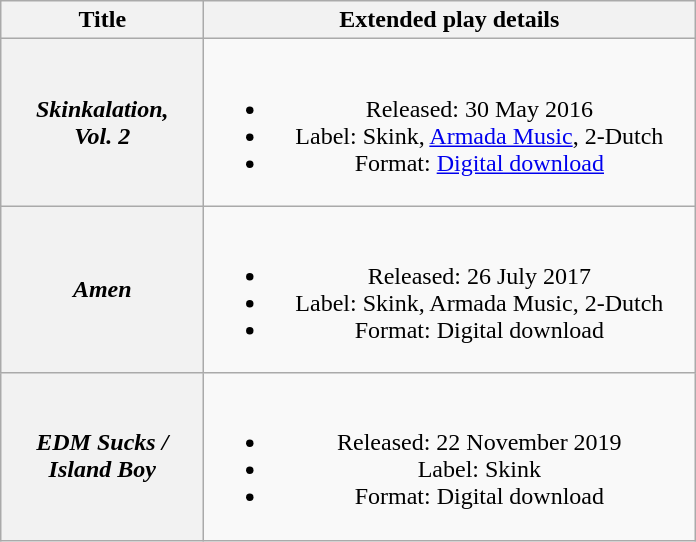<table class="wikitable plainrowheaders" style="text-align:center;">
<tr>
<th scope="col" style="width:8em;">Title</th>
<th scope="col" style="width:20em;">Extended play details</th>
</tr>
<tr>
<th scope="row"><em>Skinkalation,<br>Vol. 2</em></th>
<td><br><ul><li>Released: 30 May 2016</li><li>Label: Skink, <a href='#'>Armada Music</a>, 2-Dutch</li><li>Format: <a href='#'>Digital download</a></li></ul></td>
</tr>
<tr>
<th scope="row"><em>Amen</em></th>
<td><br><ul><li>Released: 26 July 2017</li><li>Label: Skink, Armada Music, 2-Dutch</li><li>Format: Digital download</li></ul></td>
</tr>
<tr>
<th scope="row"><em>EDM Sucks / Island Boy</em></th>
<td><br><ul><li>Released: 22 November 2019</li><li>Label: Skink</li><li>Format: Digital download</li></ul></td>
</tr>
</table>
